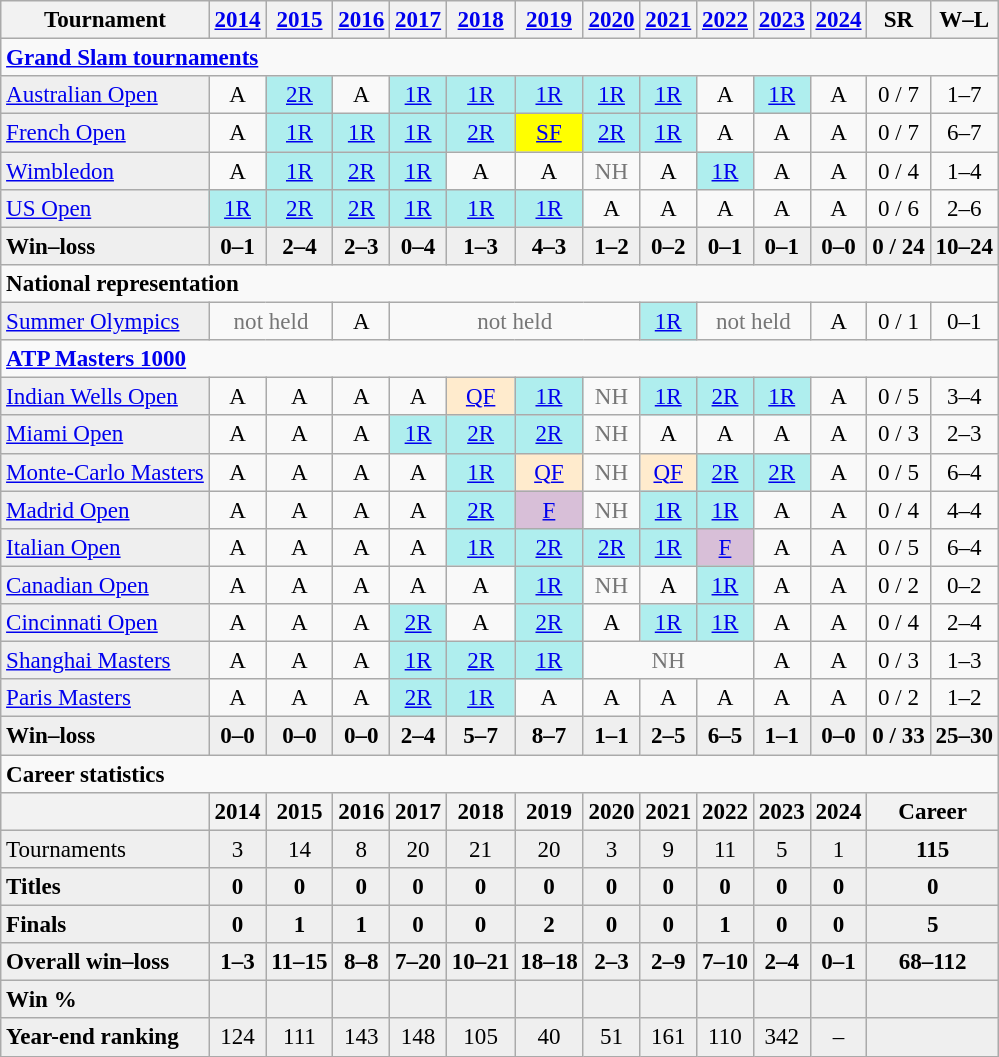<table class="wikitable nowrap" style=text-align:center;font-size:96%>
<tr>
<th>Tournament</th>
<th><a href='#'>2014</a></th>
<th><a href='#'>2015</a></th>
<th><a href='#'>2016</a></th>
<th><a href='#'>2017</a></th>
<th><a href='#'>2018</a></th>
<th><a href='#'>2019</a></th>
<th><a href='#'>2020</a></th>
<th><a href='#'>2021</a></th>
<th><a href='#'>2022</a></th>
<th><a href='#'>2023</a></th>
<th><a href='#'>2024</a></th>
<th>SR</th>
<th>W–L</th>
</tr>
<tr>
<td colspan="14" style="text-align:left"><strong><a href='#'>Grand Slam tournaments</a></strong></td>
</tr>
<tr>
<td bgcolor=efefef align=left><a href='#'>Australian Open</a></td>
<td>A</td>
<td bgcolor=afeeee><a href='#'>2R</a></td>
<td>A</td>
<td bgcolor=afeeee><a href='#'>1R</a></td>
<td bgcolor=afeeee><a href='#'>1R</a></td>
<td bgcolor=afeeee><a href='#'>1R</a></td>
<td bgcolor=afeeee><a href='#'>1R</a></td>
<td bgcolor=afeeee><a href='#'>1R</a></td>
<td>A</td>
<td bgcolor=afeeee><a href='#'>1R</a></td>
<td>A</td>
<td>0 / 7</td>
<td>1–7</td>
</tr>
<tr>
<td bgcolor=efefef align=left><a href='#'>French Open</a></td>
<td>A</td>
<td bgcolor=afeeee><a href='#'>1R</a></td>
<td bgcolor=afeeee><a href='#'>1R</a></td>
<td bgcolor=afeeee><a href='#'>1R</a></td>
<td bgcolor=afeeee><a href='#'>2R</a></td>
<td style=background:yellow><a href='#'>SF</a></td>
<td bgcolor=afeeee><a href='#'>2R</a></td>
<td bgcolor=afeeee><a href='#'>1R</a></td>
<td>A</td>
<td>A</td>
<td>A</td>
<td>0 / 7</td>
<td>6–7</td>
</tr>
<tr>
<td bgcolor=efefef align=left><a href='#'>Wimbledon</a></td>
<td>A</td>
<td bgcolor=afeeee><a href='#'>1R</a></td>
<td bgcolor=afeeee><a href='#'>2R</a></td>
<td bgcolor=afeeee><a href='#'>1R</a></td>
<td>A</td>
<td>A</td>
<td style=color:#767676>NH</td>
<td>A</td>
<td bgcolor=afeeee><a href='#'>1R</a></td>
<td>A</td>
<td>A</td>
<td>0 / 4</td>
<td>1–4</td>
</tr>
<tr>
<td bgcolor=efefef align=left><a href='#'>US Open</a></td>
<td bgcolor=afeeee><a href='#'>1R</a></td>
<td bgcolor=afeeee><a href='#'>2R</a></td>
<td bgcolor=afeeee><a href='#'>2R</a></td>
<td bgcolor=afeeee><a href='#'>1R</a></td>
<td bgcolor=afeeee><a href='#'>1R</a></td>
<td bgcolor=afeeee><a href='#'>1R</a></td>
<td>A</td>
<td>A</td>
<td>A</td>
<td>A</td>
<td>A</td>
<td>0 / 6</td>
<td>2–6</td>
</tr>
<tr style=font-weight:bold;background:#efefef>
<td style=text-align:left>Win–loss</td>
<td>0–1</td>
<td>2–4</td>
<td>2–3</td>
<td>0–4</td>
<td>1–3</td>
<td>4–3</td>
<td>1–2</td>
<td>0–2</td>
<td>0–1</td>
<td>0–1</td>
<td>0–0</td>
<td>0 / 24</td>
<td>10–24</td>
</tr>
<tr>
<td colspan="14" style="text-align:left"><strong>National representation</strong></td>
</tr>
<tr>
<td bgcolor=efefef align=left><a href='#'>Summer Olympics</a></td>
<td colspan=2 style=color:#767676>not held</td>
<td>A</td>
<td colspan=4 style=color:#767676>not held</td>
<td bgcolor=afeeee><a href='#'>1R</a></td>
<td colspan=2 style=color:#767676>not held</td>
<td>A</td>
<td>0 / 1</td>
<td>0–1</td>
</tr>
<tr>
<td colspan="14" align="left"><strong><a href='#'>ATP Masters 1000</a></strong></td>
</tr>
<tr>
<td align=left bgcolor=efefef><a href='#'>Indian Wells Open</a></td>
<td>A</td>
<td>A</td>
<td>A</td>
<td>A</td>
<td bgcolor=ffebcd><a href='#'>QF</a></td>
<td bgcolor=afeeee><a href='#'>1R</a></td>
<td style="color:#767676">NH</td>
<td bgcolor=afeeee><a href='#'>1R</a></td>
<td bgcolor=afeeee><a href='#'>2R</a></td>
<td bgcolor=afeeee><a href='#'>1R</a></td>
<td>A</td>
<td>0 / 5</td>
<td>3–4</td>
</tr>
<tr>
<td align=left bgcolor=efefef><a href='#'>Miami Open</a></td>
<td>A</td>
<td>A</td>
<td>A</td>
<td bgcolor=afeeee><a href='#'>1R</a></td>
<td bgcolor=afeeee><a href='#'>2R</a></td>
<td bgcolor=afeeee><a href='#'>2R</a></td>
<td style=color:#767676>NH</td>
<td>A</td>
<td>A</td>
<td>A</td>
<td>A</td>
<td>0 / 3</td>
<td>2–3</td>
</tr>
<tr>
<td align=left bgcolor=efefef><a href='#'>Monte-Carlo Masters</a></td>
<td>A</td>
<td>A</td>
<td>A</td>
<td>A</td>
<td bgcolor=afeeee><a href='#'>1R</a></td>
<td bgcolor=ffebcd><a href='#'>QF</a></td>
<td style=color:#767676>NH</td>
<td bgcolor=ffebcd><a href='#'>QF</a></td>
<td bgcolor=afeeee><a href='#'>2R</a></td>
<td bgcolor=afeeee><a href='#'>2R</a></td>
<td>A</td>
<td>0 / 5</td>
<td>6–4</td>
</tr>
<tr>
<td align=left bgcolor=efefef><a href='#'>Madrid Open</a></td>
<td>A</td>
<td>A</td>
<td>A</td>
<td>A</td>
<td bgcolor=afeeee><a href='#'>2R</a></td>
<td bgcolor=thistle><a href='#'>F</a></td>
<td style=color:#767676>NH</td>
<td bgcolor=afeeee><a href='#'>1R</a></td>
<td bgcolor=afeeee><a href='#'>1R</a></td>
<td>A</td>
<td>A</td>
<td>0 / 4</td>
<td>4–4</td>
</tr>
<tr>
<td align=left bgcolor=efefef><a href='#'>Italian Open</a></td>
<td>A</td>
<td>A</td>
<td>A</td>
<td>A</td>
<td bgcolor=afeeee><a href='#'>1R</a></td>
<td bgcolor=afeeee><a href='#'>2R</a></td>
<td bgcolor=afeeee><a href='#'>2R</a></td>
<td bgcolor=afeeee><a href='#'>1R</a></td>
<td bgcolor=thistle><a href='#'>F</a></td>
<td>A</td>
<td>A</td>
<td>0 / 5</td>
<td>6–4</td>
</tr>
<tr>
<td align=left bgcolor=efefef><a href='#'>Canadian Open</a></td>
<td>A</td>
<td>A</td>
<td>A</td>
<td>A</td>
<td>A</td>
<td bgcolor=afeeee><a href='#'>1R</a></td>
<td style=color:#767676>NH</td>
<td>A</td>
<td bgcolor=afeeee><a href='#'>1R</a></td>
<td>A</td>
<td>A</td>
<td>0 / 2</td>
<td>0–2</td>
</tr>
<tr>
<td align=left bgcolor=efefef><a href='#'>Cincinnati Open</a></td>
<td>A</td>
<td>A</td>
<td>A</td>
<td bgcolor=afeeee><a href='#'>2R</a></td>
<td>A</td>
<td bgcolor=afeeee><a href='#'>2R</a></td>
<td>A</td>
<td bgcolor=afeeee><a href='#'>1R</a></td>
<td bgcolor=afeeee><a href='#'>1R</a></td>
<td>A</td>
<td>A</td>
<td>0 / 4</td>
<td>2–4</td>
</tr>
<tr>
<td align=left bgcolor=efefef><a href='#'>Shanghai Masters</a></td>
<td>A</td>
<td>A</td>
<td>A</td>
<td bgcolor=afeeee><a href='#'>1R</a></td>
<td bgcolor=afeeee><a href='#'>2R</a></td>
<td bgcolor=afeeee><a href='#'>1R</a></td>
<td colspan="3" style="color:#767676">NH</td>
<td>A</td>
<td>A</td>
<td>0 / 3</td>
<td>1–3</td>
</tr>
<tr>
<td align=left bgcolor=efefef><a href='#'>Paris Masters</a></td>
<td>A</td>
<td>A</td>
<td>A</td>
<td bgcolor=afeeee><a href='#'>2R</a></td>
<td bgcolor=afeeee><a href='#'>1R</a></td>
<td>A</td>
<td>A</td>
<td>A</td>
<td>A</td>
<td>A</td>
<td>A</td>
<td>0 / 2</td>
<td>1–2</td>
</tr>
<tr style=font-weight:bold;background:#efefef>
<td style=text-align:left>Win–loss</td>
<td>0–0</td>
<td>0–0</td>
<td>0–0</td>
<td>2–4</td>
<td>5–7</td>
<td>8–7</td>
<td>1–1</td>
<td>2–5</td>
<td>6–5</td>
<td>1–1</td>
<td>0–0</td>
<td>0 / 33</td>
<td>25–30</td>
</tr>
<tr>
<td colspan="14" align="left"><strong>Career statistics</strong></td>
</tr>
<tr style=font-weight:bold;background:#efefef>
<th></th>
<th>2014</th>
<th>2015</th>
<th>2016</th>
<th>2017</th>
<th>2018</th>
<th>2019</th>
<th>2020</th>
<th>2021</th>
<th>2022</th>
<th>2023</th>
<th>2024</th>
<th colspan=2>Career</th>
</tr>
<tr bgcolor=efefef>
<td align=left>Tournaments</td>
<td>3</td>
<td>14</td>
<td>8</td>
<td>20</td>
<td>21</td>
<td>20</td>
<td>3</td>
<td>9</td>
<td>11</td>
<td>5</td>
<td>1</td>
<td colspan="2"><strong>115</strong></td>
</tr>
<tr style=font-weight:bold;background:#efefef>
<td align=left>Titles</td>
<td>0</td>
<td>0</td>
<td>0</td>
<td>0</td>
<td>0</td>
<td>0</td>
<td>0</td>
<td>0</td>
<td>0</td>
<td>0</td>
<td>0</td>
<td colspan="2">0</td>
</tr>
<tr style=font-weight:bold;background:#efefef>
<td align=left>Finals</td>
<td>0</td>
<td>1</td>
<td>1</td>
<td>0</td>
<td>0</td>
<td>2</td>
<td>0</td>
<td>0</td>
<td>1</td>
<td>0</td>
<td>0</td>
<td colspan="2">5</td>
</tr>
<tr style=font-weight:bold;background:#efefef>
<td style=text-align:left>Overall win–loss</td>
<td>1–3</td>
<td>11–15</td>
<td>8–8</td>
<td>7–20</td>
<td>10–21</td>
<td>18–18</td>
<td>2–3</td>
<td>2–9</td>
<td>7–10</td>
<td>2–4</td>
<td>0–1</td>
<td colspan="2">68–112</td>
</tr>
<tr style=font-weight:bold;background:#efefef>
<td align=left>Win %</td>
<td></td>
<td></td>
<td></td>
<td></td>
<td></td>
<td></td>
<td></td>
<td></td>
<td></td>
<td></td>
<td></td>
<td colspan="2"></td>
</tr>
<tr bgcolor=efefef>
<td align=left><strong>Year-end ranking</strong></td>
<td>124</td>
<td>111</td>
<td>143</td>
<td>148</td>
<td>105</td>
<td>40</td>
<td>51</td>
<td>161</td>
<td>110</td>
<td>342</td>
<td>–</td>
<td colspan="2"></td>
</tr>
</table>
